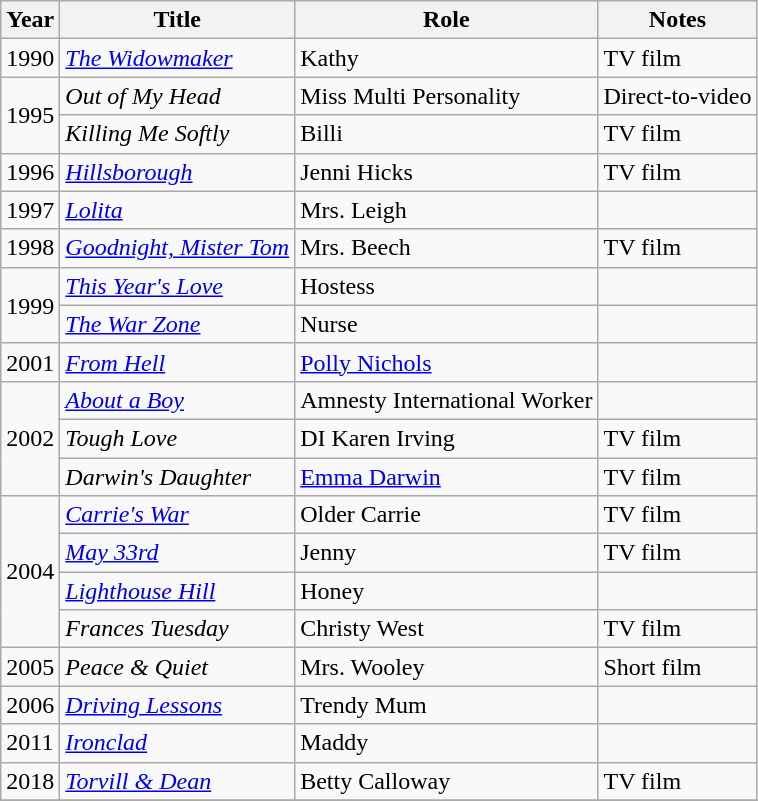<table class="wikitable">
<tr>
<th>Year</th>
<th>Title</th>
<th>Role</th>
<th>Notes</th>
</tr>
<tr>
<td>1990</td>
<td><em><a href='#'>The Widowmaker</a></em></td>
<td>Kathy</td>
<td>TV film</td>
</tr>
<tr>
<td rowspan="2">1995</td>
<td><em>Out of My Head</em></td>
<td>Miss Multi Personality</td>
<td>Direct-to-video</td>
</tr>
<tr>
<td><em>Killing Me Softly</em></td>
<td>Billi</td>
<td>TV film</td>
</tr>
<tr>
<td>1996</td>
<td><em><a href='#'>Hillsborough</a></em></td>
<td>Jenni Hicks</td>
<td>TV film</td>
</tr>
<tr>
<td>1997</td>
<td><em><a href='#'>Lolita</a></em></td>
<td>Mrs. Leigh</td>
<td></td>
</tr>
<tr>
<td>1998</td>
<td><em><a href='#'>Goodnight, Mister Tom</a></em></td>
<td>Mrs. Beech</td>
<td>TV film</td>
</tr>
<tr>
<td rowspan="2">1999</td>
<td><em><a href='#'>This Year's Love</a></em></td>
<td>Hostess</td>
<td></td>
</tr>
<tr>
<td><em><a href='#'>The War Zone</a></em></td>
<td>Nurse</td>
<td></td>
</tr>
<tr>
<td>2001</td>
<td><em><a href='#'>From Hell</a></em></td>
<td><a href='#'>Polly Nichols</a></td>
<td></td>
</tr>
<tr>
<td rowspan="3">2002</td>
<td><em><a href='#'>About a Boy</a></em></td>
<td>Amnesty International Worker</td>
<td></td>
</tr>
<tr>
<td><em>Tough Love</em></td>
<td>DI Karen Irving</td>
<td>TV film</td>
</tr>
<tr>
<td><em>Darwin's Daughter</em></td>
<td><a href='#'>Emma Darwin</a></td>
<td>TV film</td>
</tr>
<tr>
<td rowspan="4">2004</td>
<td><em><a href='#'>Carrie's War</a></em></td>
<td>Older Carrie</td>
<td>TV film</td>
</tr>
<tr>
<td><em><a href='#'>May 33rd</a></em></td>
<td>Jenny</td>
<td>TV film</td>
</tr>
<tr>
<td><em><a href='#'>Lighthouse Hill</a></em></td>
<td>Honey</td>
<td></td>
</tr>
<tr>
<td><em>Frances Tuesday</em></td>
<td>Christy West</td>
<td>TV film</td>
</tr>
<tr>
<td>2005</td>
<td><em>Peace & Quiet</em></td>
<td>Mrs. Wooley</td>
<td>Short film</td>
</tr>
<tr>
<td>2006</td>
<td><em><a href='#'>Driving Lessons</a></em></td>
<td>Trendy Mum</td>
<td></td>
</tr>
<tr>
<td>2011</td>
<td><em><a href='#'>Ironclad</a></em></td>
<td>Maddy</td>
<td></td>
</tr>
<tr>
<td>2018</td>
<td><em><a href='#'>Torvill & Dean</a></em></td>
<td>Betty Calloway</td>
<td>TV film</td>
</tr>
<tr>
</tr>
</table>
